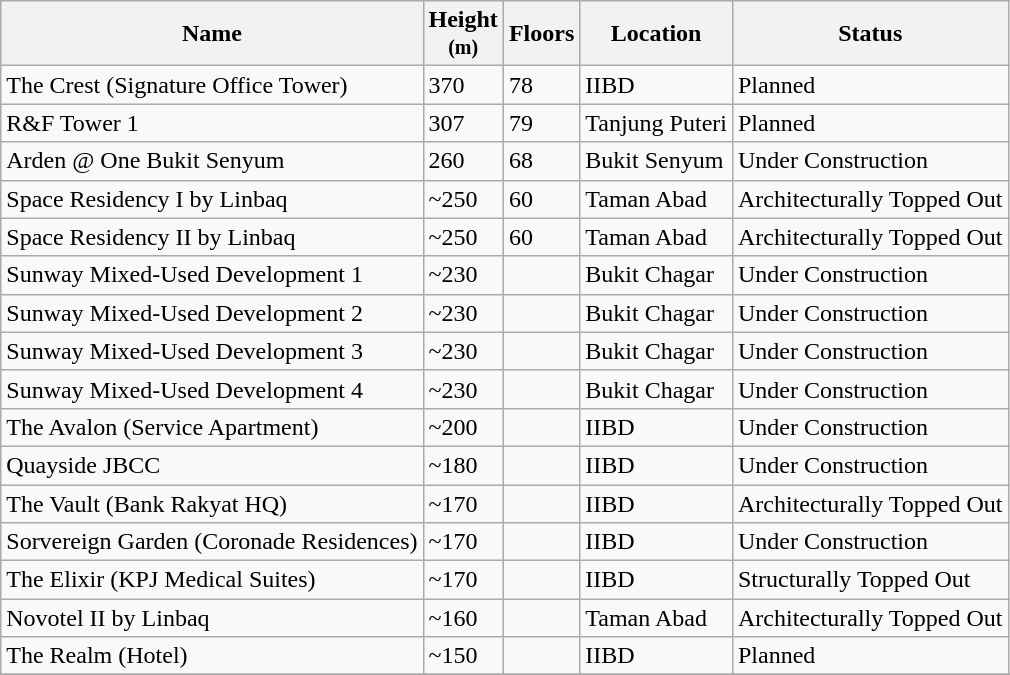<table class="wikitable sortable">
<tr>
<th>Name</th>
<th>Height<br><small>(m)</small></th>
<th>Floors</th>
<th class="unsortable">Location</th>
<th>Status</th>
</tr>
<tr>
<td>The Crest (Signature Office Tower)</td>
<td>370</td>
<td>78</td>
<td>IIBD</td>
<td>Planned</td>
</tr>
<tr>
<td>R&F Tower 1</td>
<td>307</td>
<td>79</td>
<td>Tanjung Puteri</td>
<td>Planned</td>
</tr>
<tr>
<td>Arden @ One Bukit Senyum</td>
<td>260</td>
<td>68</td>
<td>Bukit Senyum</td>
<td>Under Construction</td>
</tr>
<tr>
<td>Space Residency I by Linbaq</td>
<td>~250</td>
<td>60</td>
<td>Taman Abad</td>
<td>Architecturally Topped Out</td>
</tr>
<tr>
<td>Space Residency II by Linbaq</td>
<td>~250</td>
<td>60</td>
<td>Taman Abad</td>
<td>Architecturally Topped Out</td>
</tr>
<tr>
<td>Sunway Mixed-Used Development 1</td>
<td>~230</td>
<td></td>
<td>Bukit Chagar</td>
<td>Under Construction</td>
</tr>
<tr>
<td>Sunway Mixed-Used Development 2</td>
<td>~230</td>
<td></td>
<td>Bukit Chagar</td>
<td>Under Construction</td>
</tr>
<tr>
<td>Sunway Mixed-Used Development 3</td>
<td>~230</td>
<td></td>
<td>Bukit Chagar</td>
<td>Under Construction</td>
</tr>
<tr>
<td>Sunway Mixed-Used Development 4</td>
<td>~230</td>
<td></td>
<td>Bukit Chagar</td>
<td>Under Construction</td>
</tr>
<tr>
<td>The Avalon (Service Apartment)</td>
<td>~200</td>
<td></td>
<td>IIBD</td>
<td>Under Construction</td>
</tr>
<tr>
<td>Quayside JBCC</td>
<td>~180</td>
<td></td>
<td>IIBD</td>
<td>Under Construction</td>
</tr>
<tr>
<td>The Vault (Bank Rakyat HQ)</td>
<td>~170</td>
<td></td>
<td>IIBD</td>
<td>Architecturally Topped Out</td>
</tr>
<tr>
<td>Sorvereign Garden (Coronade Residences)</td>
<td>~170</td>
<td></td>
<td>IIBD</td>
<td>Under Construction</td>
</tr>
<tr>
<td>The Elixir (KPJ Medical Suites)</td>
<td>~170</td>
<td></td>
<td>IIBD</td>
<td>Structurally Topped Out</td>
</tr>
<tr>
<td>Novotel II by Linbaq</td>
<td>~160</td>
<td></td>
<td>Taman Abad</td>
<td>Architecturally Topped Out</td>
</tr>
<tr>
<td>The Realm (Hotel)</td>
<td>~150</td>
<td></td>
<td>IIBD</td>
<td>Planned</td>
</tr>
<tr>
</tr>
</table>
